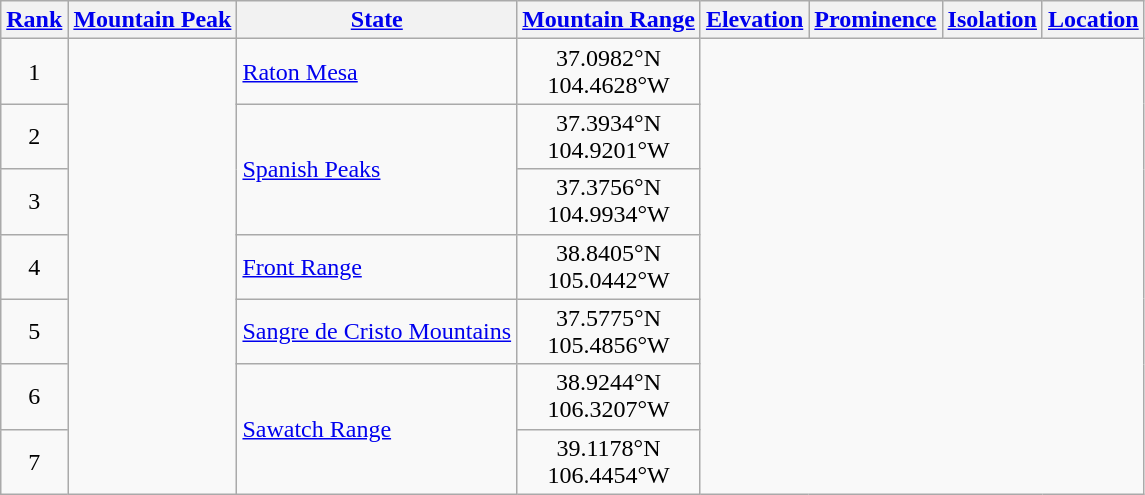<table class="wikitable sortable">
<tr>
<th><a href='#'>Rank</a></th>
<th><a href='#'>Mountain Peak</a></th>
<th><a href='#'>State</a></th>
<th><a href='#'>Mountain Range</a></th>
<th><a href='#'>Elevation</a></th>
<th><a href='#'>Prominence</a></th>
<th><a href='#'>Isolation</a></th>
<th><a href='#'>Location</a></th>
</tr>
<tr>
<td align=center>1<br></td>
<td rowspan=7></td>
<td><a href='#'>Raton Mesa</a><br></td>
<td align=center>37.0982°N<br>104.4628°W</td>
</tr>
<tr>
<td align=center>2<br></td>
<td rowspan=2><a href='#'>Spanish Peaks</a><br></td>
<td align=center>37.3934°N<br>104.9201°W</td>
</tr>
<tr>
<td align=center>3<br>
</td>
<td align=center>37.3756°N<br>104.9934°W</td>
</tr>
<tr>
<td align=center>4<br></td>
<td><a href='#'>Front Range</a><br></td>
<td align=center>38.8405°N<br>105.0442°W</td>
</tr>
<tr>
<td align=center>5<br></td>
<td><a href='#'>Sangre de Cristo Mountains</a><br></td>
<td align=center>37.5775°N<br>105.4856°W</td>
</tr>
<tr>
<td align=center>6<br></td>
<td rowspan=2><a href='#'>Sawatch Range</a><br></td>
<td align=center>38.9244°N<br>106.3207°W</td>
</tr>
<tr>
<td align=center>7<br>
</td>
<td align=center>39.1178°N<br>106.4454°W</td>
</tr>
</table>
